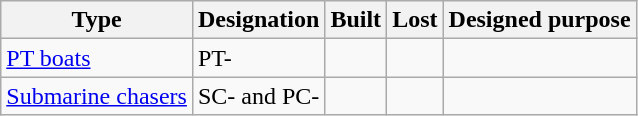<table class="wikitable">
<tr>
<th>Type</th>
<th>Designation</th>
<th>Built</th>
<th>Lost</th>
<th>Designed purpose</th>
</tr>
<tr>
<td><a href='#'>PT boats</a></td>
<td>PT-</td>
<td></td>
<td></td>
<td></td>
</tr>
<tr>
<td><a href='#'>Submarine chasers</a></td>
<td>SC- and PC-</td>
<td></td>
<td></td>
<td></td>
</tr>
</table>
